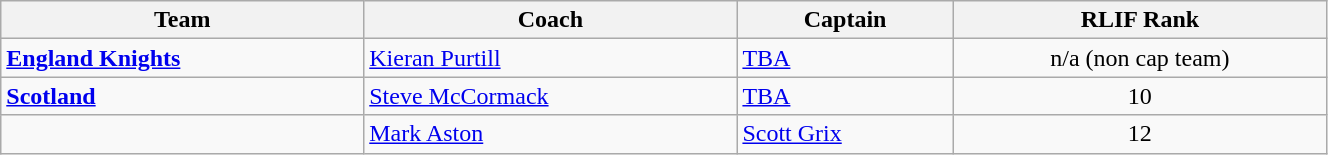<table class="wikitable sortable" style="width:70%;">
<tr>
<th>Team</th>
<th>Coach</th>
<th>Captain</th>
<th>RLIF Rank</th>
</tr>
<tr>
<td> <strong><a href='#'>England Knights</a></strong></td>
<td><a href='#'>Kieran Purtill</a></td>
<td><a href='#'>TBA</a></td>
<td style="text-align: center;">n/a (non cap team)</td>
</tr>
<tr>
<td> <strong><a href='#'>Scotland</a></strong></td>
<td><a href='#'>Steve McCormack</a></td>
<td><a href='#'>TBA</a></td>
<td style="text-align: center;">10</td>
</tr>
<tr>
<td><strong></strong></td>
<td><a href='#'>Mark Aston</a></td>
<td><a href='#'>Scott Grix</a></td>
<td style="text-align: center;">12</td>
</tr>
</table>
